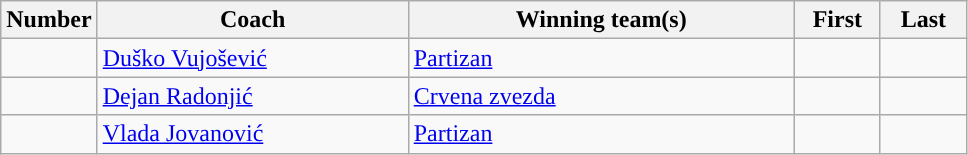<table class="wikitable">
<tr>
<th>Number</th>
<th style="width:200px">Coach</th>
<th style="width:250px">Winning team(s)</th>
<th style="width:50px">First</th>
<th style="width:50px">Last</th>
</tr>
<tr>
<td></td>
<td> <a href='#'>Duško Vujošević</a></td>
<td><a href='#'>Partizan</a></td>
<td></td>
<td></td>
</tr>
<tr>
<td></td>
<td> <a href='#'>Dejan Radonjić</a></td>
<td><a href='#'>Crvena zvezda</a></td>
<td></td>
<td></td>
</tr>
<tr>
<td></td>
<td> <a href='#'>Vlada Jovanović</a></td>
<td><a href='#'>Partizan</a></td>
<td></td>
<td></td>
</tr>
</table>
